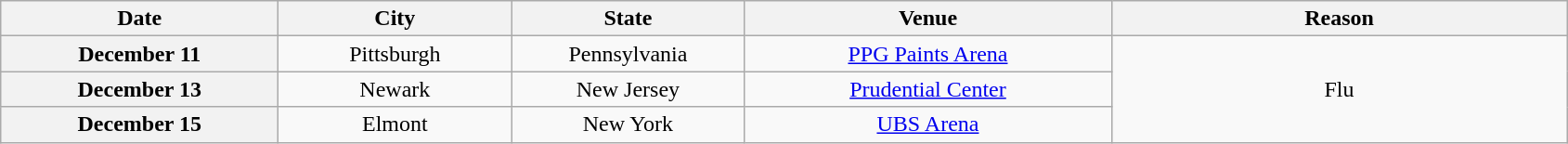<table class="wikitable" style="text-align:center;">
<tr>
<th scope="col" style="width:12em;">Date</th>
<th scope="col" style="width:10em;">City</th>
<th scope="col" style="width:10em;">State</th>
<th scope="col" style="width:16em;">Venue</th>
<th scope="col" style="width:20em;">Reason</th>
</tr>
<tr>
<th scope="row" style="text-align:center;">December 11</th>
<td>Pittsburgh</td>
<td>Pennsylvania</td>
<td><a href='#'>PPG Paints Arena</a></td>
<td rowspan="3">Flu</td>
</tr>
<tr>
<th scope="row" style="text-align:center;">December 13</th>
<td>Newark</td>
<td>New Jersey</td>
<td><a href='#'>Prudential Center</a></td>
</tr>
<tr>
<th scope="row" style="text-align:center;">December 15</th>
<td>Elmont</td>
<td>New York</td>
<td><a href='#'>UBS Arena</a></td>
</tr>
</table>
